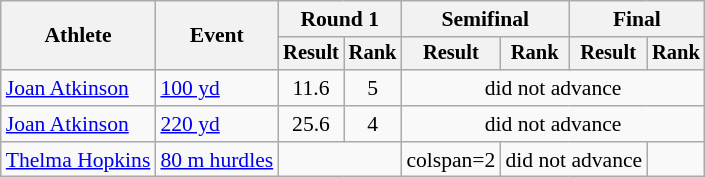<table class=wikitable style=font-size:90%>
<tr>
<th rowspan=2>Athlete</th>
<th rowspan=2>Event</th>
<th colspan=2>Round 1</th>
<th colspan=2>Semifinal</th>
<th colspan=2>Final</th>
</tr>
<tr style=font-size:95%>
<th>Result</th>
<th>Rank</th>
<th>Result</th>
<th>Rank</th>
<th>Result</th>
<th>Rank</th>
</tr>
<tr align=center>
<td align=left><a href='#'>Joan Atkinson</a></td>
<td align=left><a href='#'>100 yd</a></td>
<td>11.6</td>
<td>5</td>
<td colspan=4>did not advance</td>
</tr>
<tr align=center>
<td align=left><a href='#'>Joan Atkinson</a></td>
<td align=left><a href='#'>220 yd</a></td>
<td>25.6</td>
<td>4</td>
<td colspan=4>did not advance</td>
</tr>
<tr align=center>
<td align=left><a href='#'>Thelma Hopkins</a></td>
<td align=left><a href='#'>80 m hurdles</a></td>
<td colspan=2></td>
<td>colspan=2 </td>
<td colspan=2>did not advance</td>
</tr>
</table>
